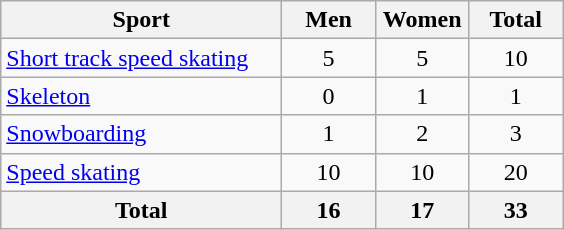<table class="wikitable sortable" style="text-align:center;">
<tr>
<th width=180>Sport</th>
<th width=55>Men</th>
<th width=55>Women</th>
<th width=55>Total</th>
</tr>
<tr>
<td align=left><a href='#'>Short track speed skating</a></td>
<td>5</td>
<td>5</td>
<td>10</td>
</tr>
<tr>
<td align=left><a href='#'>Skeleton</a></td>
<td>0</td>
<td>1</td>
<td>1</td>
</tr>
<tr>
<td align=left><a href='#'>Snowboarding</a></td>
<td>1</td>
<td>2</td>
<td>3</td>
</tr>
<tr>
<td align=left><a href='#'>Speed skating</a></td>
<td>10</td>
<td>10</td>
<td>20</td>
</tr>
<tr>
<th>Total</th>
<th>16</th>
<th>17</th>
<th>33</th>
</tr>
</table>
